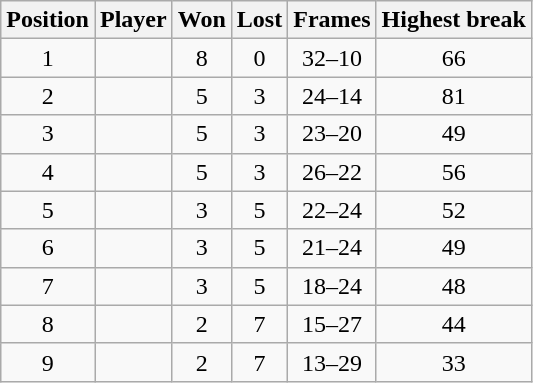<table class="wikitable" style="; text-align:center">
<tr>
<th>Position</th>
<th>Player</th>
<th>Won</th>
<th>Lost</th>
<th>Frames</th>
<th>Highest break</th>
</tr>
<tr>
<td>1</td>
<td align="left"></td>
<td>8</td>
<td>0</td>
<td>32–10</td>
<td>66</td>
</tr>
<tr>
<td>2</td>
<td align="left"></td>
<td>5</td>
<td>3</td>
<td>24–14</td>
<td>81</td>
</tr>
<tr>
<td>3</td>
<td align="left"></td>
<td>5</td>
<td>3</td>
<td>23–20</td>
<td>49</td>
</tr>
<tr>
<td>4</td>
<td align="left"></td>
<td>5</td>
<td>3</td>
<td>26–22</td>
<td>56</td>
</tr>
<tr>
<td>5</td>
<td align="left"></td>
<td>3</td>
<td>5</td>
<td>22–24</td>
<td>52</td>
</tr>
<tr>
<td>6</td>
<td align="left"></td>
<td>3</td>
<td>5</td>
<td>21–24</td>
<td>49</td>
</tr>
<tr>
<td>7</td>
<td align="left"></td>
<td>3</td>
<td>5</td>
<td>18–24</td>
<td>48</td>
</tr>
<tr>
<td>8</td>
<td align="left"></td>
<td>2</td>
<td>7</td>
<td>15–27</td>
<td>44</td>
</tr>
<tr>
<td>9</td>
<td align="left"></td>
<td>2</td>
<td>7</td>
<td>13–29</td>
<td>33</td>
</tr>
</table>
